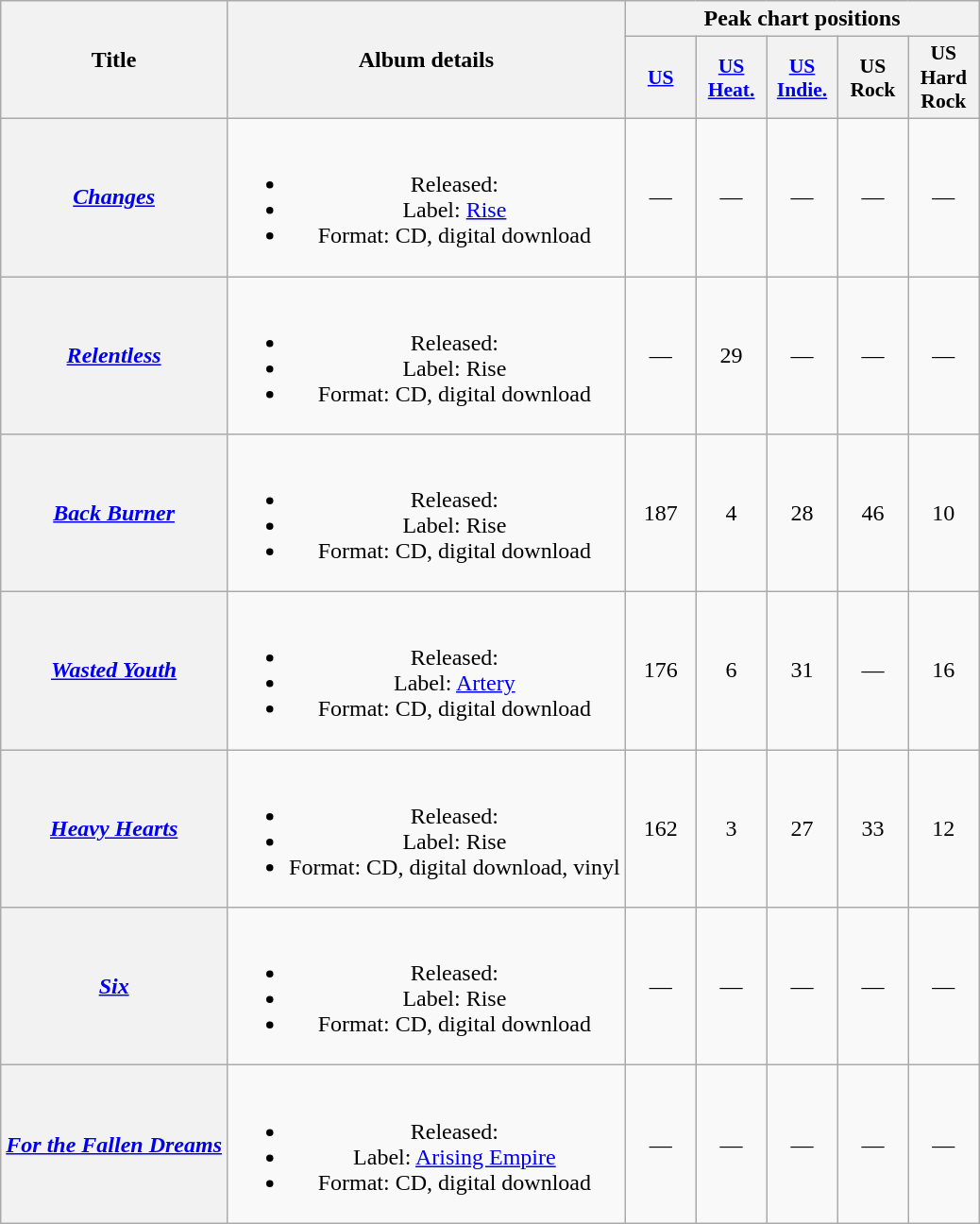<table class="wikitable plainrowheaders" style="text-align:center;">
<tr>
<th rowspan="2">Title</th>
<th rowspan="2">Album details</th>
<th colspan="10">Peak chart positions</th>
</tr>
<tr>
<th scope="col" style="width:3em;font-size:90%;"><a href='#'>US</a><br></th>
<th scope="col" style="width:3em;font-size:90%;"><a href='#'>US<br>Heat.</a><br></th>
<th scope="col" style="width:3em;font-size:90%;"><a href='#'>US<br>Indie.</a><br></th>
<th scope="col" style="width:3em;font-size:90%;">US<br>Rock<br></th>
<th scope="col" style="width:3em;font-size:90%;">US<br>Hard Rock<br></th>
</tr>
<tr>
<th scope="row"><strong><em><a href='#'>Changes</a></em></strong></th>
<td><br><ul><li>Released: </li><li>Label: <a href='#'>Rise</a></li><li>Format: CD, digital download</li></ul></td>
<td>—</td>
<td>—</td>
<td>—</td>
<td>—</td>
<td>—</td>
</tr>
<tr>
<th scope="row"><strong><em><a href='#'>Relentless</a></em></strong></th>
<td><br><ul><li>Released: </li><li>Label: Rise</li><li>Format: CD, digital download</li></ul></td>
<td>—</td>
<td>29</td>
<td>—</td>
<td>—</td>
<td>—</td>
</tr>
<tr>
<th scope="row"><strong><em><a href='#'>Back Burner</a></em></strong></th>
<td><br><ul><li>Released: </li><li>Label: Rise</li><li>Format: CD, digital download</li></ul></td>
<td>187</td>
<td>4</td>
<td>28</td>
<td>46</td>
<td>10</td>
</tr>
<tr>
<th scope="row"><strong><em><a href='#'>Wasted Youth</a></em></strong></th>
<td><br><ul><li>Released: </li><li>Label: <a href='#'>Artery</a></li><li>Format: CD, digital download</li></ul></td>
<td>176</td>
<td>6</td>
<td>31</td>
<td>—</td>
<td>16</td>
</tr>
<tr>
<th scope="row"><strong><em><a href='#'>Heavy Hearts</a></em></strong></th>
<td><br><ul><li>Released: </li><li>Label: Rise</li><li>Format: CD, digital download, vinyl</li></ul></td>
<td>162</td>
<td>3</td>
<td>27</td>
<td>33</td>
<td>12</td>
</tr>
<tr>
<th scope="row"><strong><em><a href='#'>Six</a></em></strong></th>
<td><br><ul><li>Released: </li><li>Label: Rise</li><li>Format: CD, digital download</li></ul></td>
<td>—</td>
<td>—</td>
<td>—</td>
<td>—</td>
<td>—</td>
</tr>
<tr>
<th scope="row"><strong><em><a href='#'>For the Fallen Dreams</a></em></strong></th>
<td><br><ul><li>Released: </li><li>Label: <a href='#'>Arising Empire</a></li><li>Format: CD, digital download</li></ul></td>
<td>—</td>
<td>—</td>
<td>—</td>
<td>—</td>
<td>—</td>
</tr>
</table>
